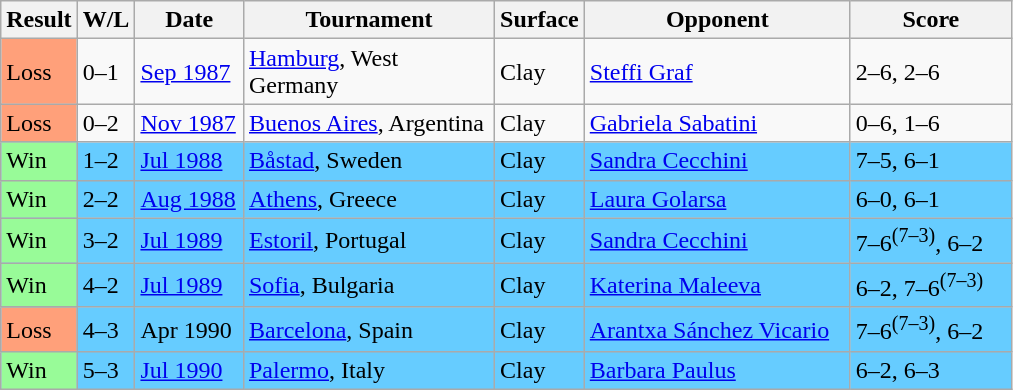<table class="sortable wikitable">
<tr>
<th style="width:40px">Result</th>
<th style="width:30px" class="unsortable">W/L</th>
<th style="width:65px">Date</th>
<th style="width:160px">Tournament</th>
<th style="width:50px">Surface</th>
<th style="width:170px">Opponent</th>
<th style="width:100px" class="unsortable">Score</th>
</tr>
<tr>
<td style="background:#ffa07a;">Loss</td>
<td>0–1</td>
<td><a href='#'>Sep 1987</a></td>
<td><a href='#'>Hamburg</a>, West Germany</td>
<td>Clay</td>
<td> <a href='#'>Steffi Graf</a></td>
<td>2–6, 2–6</td>
</tr>
<tr>
<td style="background:#ffa07a;">Loss</td>
<td>0–2</td>
<td><a href='#'>Nov 1987</a></td>
<td><a href='#'>Buenos Aires</a>, Argentina</td>
<td>Clay</td>
<td> <a href='#'>Gabriela Sabatini</a></td>
<td>0–6, 1–6</td>
</tr>
<tr style="background:#66ccff;">
<td style="background:#98fb98;">Win</td>
<td>1–2</td>
<td><a href='#'>Jul 1988</a></td>
<td><a href='#'>Båstad</a>, Sweden</td>
<td>Clay</td>
<td> <a href='#'>Sandra Cecchini</a></td>
<td>7–5, 6–1</td>
</tr>
<tr style="background:#66ccff;">
<td style="background:#98fb98;">Win</td>
<td>2–2</td>
<td><a href='#'>Aug 1988</a></td>
<td><a href='#'>Athens</a>, Greece</td>
<td>Clay</td>
<td> <a href='#'>Laura Golarsa</a></td>
<td>6–0, 6–1</td>
</tr>
<tr style="background:#66ccff;">
<td style="background:#98fb98;">Win</td>
<td>3–2</td>
<td><a href='#'>Jul 1989</a></td>
<td><a href='#'>Estoril</a>, Portugal</td>
<td>Clay</td>
<td> <a href='#'>Sandra Cecchini</a></td>
<td>7–6<sup>(7–3)</sup>, 6–2</td>
</tr>
<tr style="background:#66ccff;">
<td style="background:#98fb98;">Win</td>
<td>4–2</td>
<td><a href='#'>Jul 1989</a></td>
<td><a href='#'>Sofia</a>, Bulgaria</td>
<td>Clay</td>
<td> <a href='#'>Katerina Maleeva</a></td>
<td>6–2, 7–6<sup>(7–3)</sup></td>
</tr>
<tr style="background:#66ccff;">
<td style="background:#ffa07a;">Loss</td>
<td>4–3</td>
<td>Apr 1990</td>
<td><a href='#'>Barcelona</a>, Spain</td>
<td>Clay</td>
<td> <a href='#'>Arantxa Sánchez Vicario</a></td>
<td>7–6<sup>(7–3)</sup>, 6–2</td>
</tr>
<tr style="background:#66ccff;">
<td style="background:#98fb98;">Win</td>
<td>5–3</td>
<td><a href='#'>Jul 1990</a></td>
<td><a href='#'>Palermo</a>, Italy</td>
<td>Clay</td>
<td> <a href='#'>Barbara Paulus</a></td>
<td>6–2, 6–3</td>
</tr>
</table>
